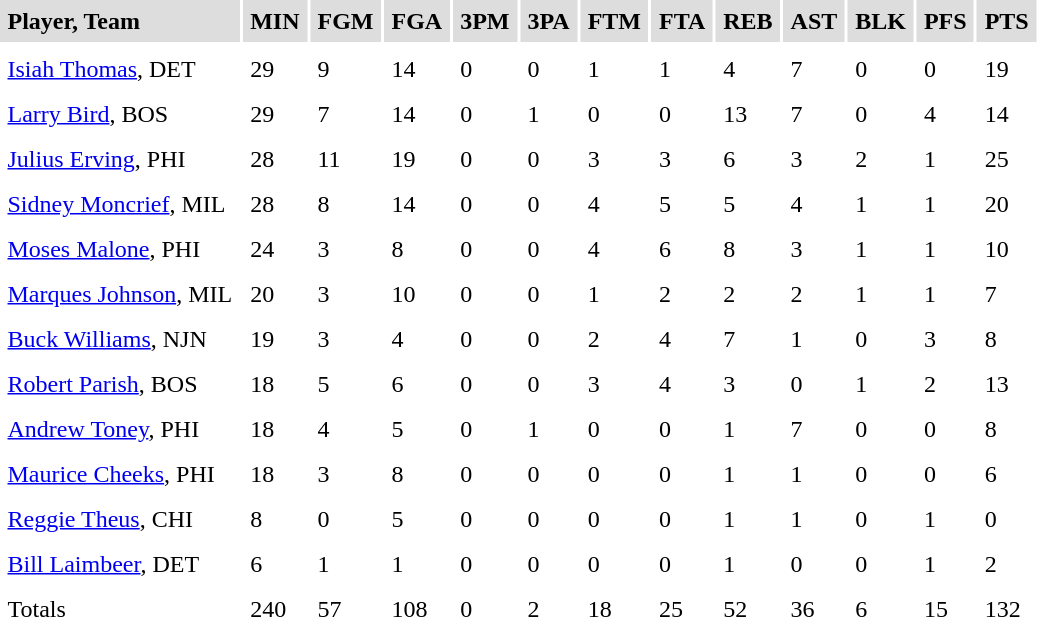<table cellpadding=5>
<tr bgcolor="#dddddd">
<td><strong>Player, Team</strong></td>
<td><strong>MIN</strong></td>
<td><strong>FGM</strong></td>
<td><strong>FGA</strong></td>
<td><strong>3PM</strong></td>
<td><strong>3PA</strong></td>
<td><strong>FTM</strong></td>
<td><strong>FTA</strong></td>
<td><strong>REB</strong></td>
<td><strong>AST</strong></td>
<td><strong>BLK</strong></td>
<td><strong>PFS</strong></td>
<td><strong>PTS</strong></td>
</tr>
<tr bgcolor="#eeeeee">
</tr>
<tr>
<td><a href='#'>Isiah Thomas</a>, DET</td>
<td>29</td>
<td>9</td>
<td>14</td>
<td>0</td>
<td>0</td>
<td>1</td>
<td>1</td>
<td>4</td>
<td>7</td>
<td>0</td>
<td>0</td>
<td>19</td>
</tr>
<tr>
<td><a href='#'>Larry Bird</a>, BOS</td>
<td>29</td>
<td>7</td>
<td>14</td>
<td>0</td>
<td>1</td>
<td>0</td>
<td>0</td>
<td>13</td>
<td>7</td>
<td>0</td>
<td>4</td>
<td>14</td>
</tr>
<tr>
<td><a href='#'>Julius Erving</a>, PHI</td>
<td>28</td>
<td>11</td>
<td>19</td>
<td>0</td>
<td>0</td>
<td>3</td>
<td>3</td>
<td>6</td>
<td>3</td>
<td>2</td>
<td>1</td>
<td>25</td>
</tr>
<tr>
<td><a href='#'>Sidney Moncrief</a>, MIL</td>
<td>28</td>
<td>8</td>
<td>14</td>
<td>0</td>
<td>0</td>
<td>4</td>
<td>5</td>
<td>5</td>
<td>4</td>
<td>1</td>
<td>1</td>
<td>20</td>
</tr>
<tr>
<td><a href='#'>Moses Malone</a>, PHI</td>
<td>24</td>
<td>3</td>
<td>8</td>
<td>0</td>
<td>0</td>
<td>4</td>
<td>6</td>
<td>8</td>
<td>3</td>
<td>1</td>
<td>1</td>
<td>10</td>
</tr>
<tr>
<td><a href='#'>Marques Johnson</a>, MIL</td>
<td>20</td>
<td>3</td>
<td>10</td>
<td>0</td>
<td>0</td>
<td>1</td>
<td>2</td>
<td>2</td>
<td>2</td>
<td>1</td>
<td>1</td>
<td>7</td>
</tr>
<tr>
<td><a href='#'>Buck Williams</a>, NJN</td>
<td>19</td>
<td>3</td>
<td>4</td>
<td>0</td>
<td>0</td>
<td>2</td>
<td>4</td>
<td>7</td>
<td>1</td>
<td>0</td>
<td>3</td>
<td>8</td>
</tr>
<tr>
<td><a href='#'>Robert Parish</a>, BOS</td>
<td>18</td>
<td>5</td>
<td>6</td>
<td>0</td>
<td>0</td>
<td>3</td>
<td>4</td>
<td>3</td>
<td>0</td>
<td>1</td>
<td>2</td>
<td>13</td>
</tr>
<tr>
<td><a href='#'>Andrew Toney</a>, PHI</td>
<td>18</td>
<td>4</td>
<td>5</td>
<td>0</td>
<td>1</td>
<td>0</td>
<td>0</td>
<td>1</td>
<td>7</td>
<td>0</td>
<td>0</td>
<td>8</td>
</tr>
<tr>
<td><a href='#'>Maurice Cheeks</a>, PHI</td>
<td>18</td>
<td>3</td>
<td>8</td>
<td>0</td>
<td>0</td>
<td>0</td>
<td>0</td>
<td>1</td>
<td>1</td>
<td>0</td>
<td>0</td>
<td>6</td>
</tr>
<tr>
<td><a href='#'>Reggie Theus</a>, CHI</td>
<td>8</td>
<td>0</td>
<td>5</td>
<td>0</td>
<td>0</td>
<td>0</td>
<td>0</td>
<td>1</td>
<td>1</td>
<td>0</td>
<td>1</td>
<td>0</td>
</tr>
<tr>
<td><a href='#'>Bill Laimbeer</a>, DET</td>
<td>6</td>
<td>1</td>
<td>1</td>
<td>0</td>
<td>0</td>
<td>0</td>
<td>0</td>
<td>1</td>
<td>0</td>
<td>0</td>
<td>1</td>
<td>2</td>
</tr>
<tr>
<td>Totals</td>
<td>240</td>
<td>57</td>
<td>108</td>
<td>0</td>
<td>2</td>
<td>18</td>
<td>25</td>
<td>52</td>
<td>36</td>
<td>6</td>
<td>15</td>
<td>132</td>
</tr>
<tr>
</tr>
</table>
